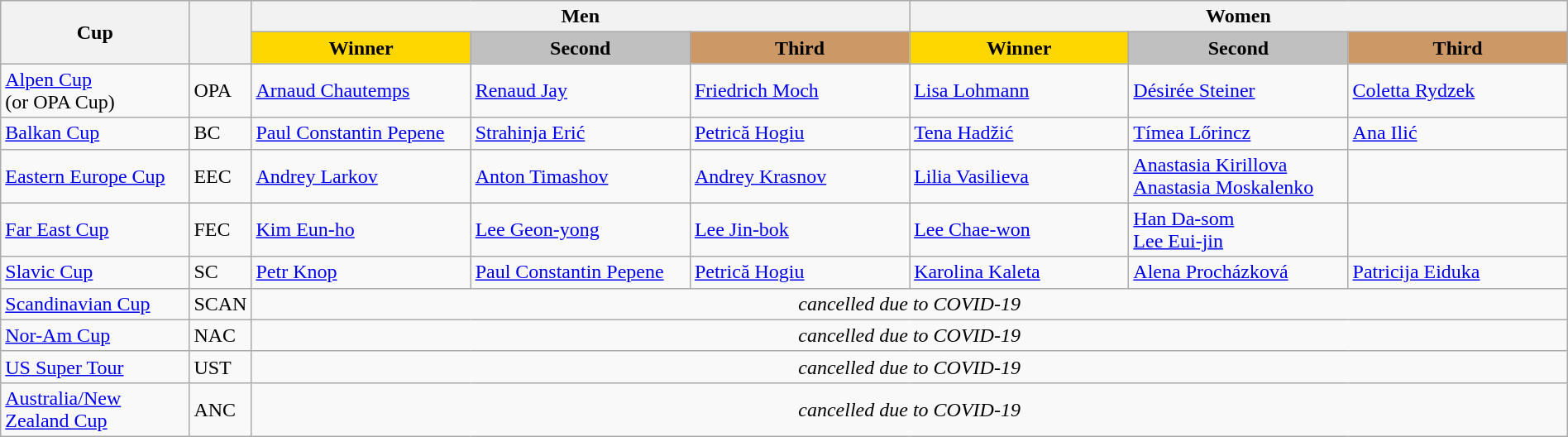<table class="wikitable" style=" width:100%">
<tr bgcolor="#CADAFA">
<th class="hintergrundfarbe6" rowspan=2>Cup</th>
<th class="hintergrundfarbe6" rowspan=2></th>
<th class="hintergrundfarbe6" colspan=3>Men</th>
<th class="hintergrundfarbe6" colspan=3>Women</th>
</tr>
<tr>
<th style="width:14%; background:gold;">Winner</th>
<th style="width:14%; background:silver;">Second</th>
<th style="width:14%; background:#CC9966;">Third</th>
<th style="width:14%; background:gold;">Winner</th>
<th style="width:14%; background:silver;">Second</th>
<th style="width:14%; background:#CC9966;">Third</th>
</tr>
<tr>
<td><a href='#'>Alpen Cup</a><br>(or OPA Cup)</td>
<td>OPA</td>
<td> <a href='#'>Arnaud Chautemps</a></td>
<td> <a href='#'>Renaud Jay</a></td>
<td> <a href='#'>Friedrich Moch</a></td>
<td> <a href='#'>Lisa Lohmann</a></td>
<td> <a href='#'>Désirée Steiner</a></td>
<td> <a href='#'>Coletta Rydzek</a></td>
</tr>
<tr>
<td><a href='#'>Balkan Cup</a></td>
<td>BC</td>
<td> <a href='#'>Paul Constantin Pepene</a></td>
<td> <a href='#'>Strahinja Erić</a></td>
<td> <a href='#'>Petrică Hogiu</a></td>
<td> <a href='#'>Tena Hadžić</a></td>
<td> <a href='#'>Tímea Lőrincz</a></td>
<td> <a href='#'>Ana Ilić</a></td>
</tr>
<tr>
<td><a href='#'>Eastern Europe Cup</a></td>
<td>EEC</td>
<td> <a href='#'>Andrey Larkov</a></td>
<td> <a href='#'>Anton Timashov</a></td>
<td> <a href='#'>Andrey Krasnov</a></td>
<td> <a href='#'>Lilia Vasilieva</a></td>
<td> <a href='#'>Anastasia Kirillova</a><br> <a href='#'>Anastasia Moskalenko</a></td>
<td></td>
</tr>
<tr>
<td><a href='#'>Far East Cup</a></td>
<td>FEC</td>
<td> <a href='#'>Kim Eun-ho</a></td>
<td> <a href='#'>Lee Geon-yong</a></td>
<td> <a href='#'>Lee Jin-bok</a></td>
<td> <a href='#'>Lee Chae-won</a></td>
<td> <a href='#'>Han Da-som</a><br> <a href='#'>Lee Eui-jin</a></td>
<td></td>
</tr>
<tr>
<td><a href='#'>Slavic Cup</a></td>
<td>SC</td>
<td> <a href='#'>Petr Knop</a></td>
<td> <a href='#'>Paul Constantin Pepene</a></td>
<td> <a href='#'>Petrică Hogiu</a></td>
<td> <a href='#'>Karolina Kaleta</a></td>
<td> <a href='#'>Alena Procházková</a></td>
<td> <a href='#'>Patricija Eiduka</a></td>
</tr>
<tr>
<td><a href='#'>Scandinavian Cup</a></td>
<td>SCAN</td>
<td colspan=6 align=center><em>cancelled due to COVID-19</em></td>
</tr>
<tr>
<td><a href='#'>Nor-Am Cup</a></td>
<td>NAC</td>
<td colspan=6 align=center><em>cancelled due to COVID-19</em></td>
</tr>
<tr>
<td><a href='#'>US Super Tour</a></td>
<td>UST</td>
<td colspan=6 align=center><em>cancelled due to COVID-19</em></td>
</tr>
<tr>
<td><a href='#'>Australia/New Zealand Cup</a></td>
<td>ANC</td>
<td colspan=6 align=center><em>cancelled due to COVID-19</em></td>
</tr>
</table>
